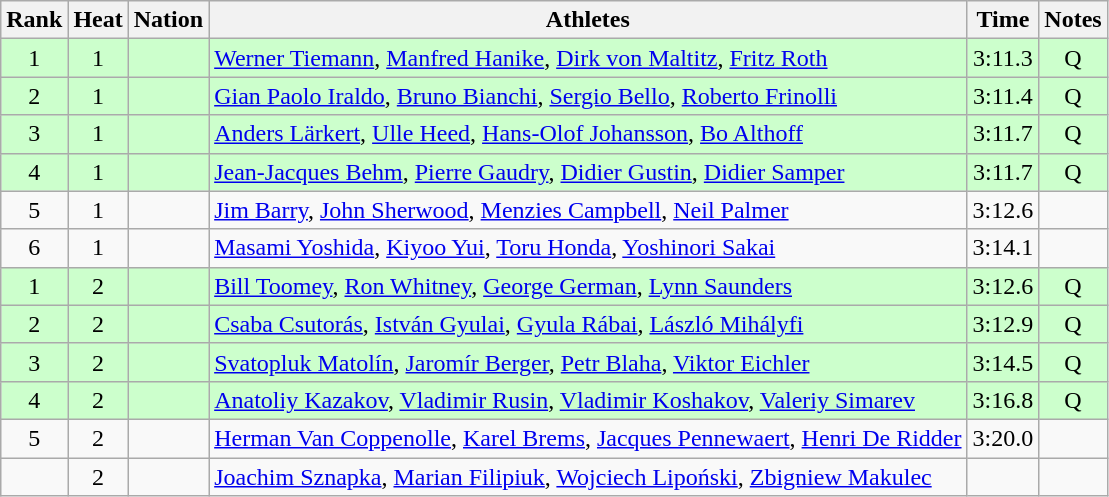<table class="wikitable sortable" style="text-align:center">
<tr>
<th>Rank</th>
<th>Heat</th>
<th>Nation</th>
<th>Athletes</th>
<th>Time</th>
<th>Notes</th>
</tr>
<tr bgcolor=ccffcc>
<td>1</td>
<td>1</td>
<td align=left></td>
<td align=left><a href='#'>Werner Tiemann</a>, <a href='#'>Manfred Hanike</a>, <a href='#'>Dirk von Maltitz</a>, <a href='#'>Fritz Roth</a></td>
<td>3:11.3</td>
<td>Q</td>
</tr>
<tr bgcolor=ccffcc>
<td>2</td>
<td>1</td>
<td align=left></td>
<td align=left><a href='#'>Gian Paolo Iraldo</a>, <a href='#'>Bruno Bianchi</a>, <a href='#'>Sergio Bello</a>, <a href='#'>Roberto Frinolli</a></td>
<td>3:11.4</td>
<td>Q</td>
</tr>
<tr bgcolor=ccffcc>
<td>3</td>
<td>1</td>
<td align=left></td>
<td align=left><a href='#'>Anders Lärkert</a>, <a href='#'>Ulle Heed</a>, <a href='#'>Hans-Olof Johansson</a>, <a href='#'>Bo Althoff</a></td>
<td>3:11.7</td>
<td>Q</td>
</tr>
<tr bgcolor=ccffcc>
<td>4</td>
<td>1</td>
<td align=left></td>
<td align=left><a href='#'>Jean-Jacques Behm</a>, <a href='#'>Pierre Gaudry</a>, <a href='#'>Didier Gustin</a>, <a href='#'>Didier Samper</a></td>
<td>3:11.7</td>
<td>Q</td>
</tr>
<tr>
<td>5</td>
<td>1</td>
<td align=left></td>
<td align=left><a href='#'>Jim Barry</a>, <a href='#'>John Sherwood</a>, <a href='#'>Menzies Campbell</a>, <a href='#'>Neil Palmer</a></td>
<td>3:12.6</td>
<td></td>
</tr>
<tr>
<td>6</td>
<td>1</td>
<td align=left></td>
<td align=left><a href='#'>Masami Yoshida</a>, <a href='#'>Kiyoo Yui</a>, <a href='#'>Toru Honda</a>, <a href='#'>Yoshinori Sakai</a></td>
<td>3:14.1</td>
<td></td>
</tr>
<tr bgcolor=ccffcc>
<td>1</td>
<td>2</td>
<td align=left></td>
<td align=left><a href='#'>Bill Toomey</a>, <a href='#'>Ron Whitney</a>, <a href='#'>George German</a>, <a href='#'>Lynn Saunders</a></td>
<td>3:12.6</td>
<td>Q</td>
</tr>
<tr bgcolor=ccffcc>
<td>2</td>
<td>2</td>
<td align=left></td>
<td align=left><a href='#'>Csaba Csutorás</a>, <a href='#'>István Gyulai</a>, <a href='#'>Gyula Rábai</a>, <a href='#'>László Mihályfi</a></td>
<td>3:12.9</td>
<td>Q</td>
</tr>
<tr bgcolor=ccffcc>
<td>3</td>
<td>2</td>
<td align=left></td>
<td align=left><a href='#'>Svatopluk Matolín</a>, <a href='#'>Jaromír Berger</a>, <a href='#'>Petr Blaha</a>, <a href='#'>Viktor Eichler</a></td>
<td>3:14.5</td>
<td>Q</td>
</tr>
<tr bgcolor=ccffcc>
<td>4</td>
<td>2</td>
<td align=left></td>
<td align=left><a href='#'>Anatoliy Kazakov</a>, <a href='#'>Vladimir Rusin</a>, <a href='#'>Vladimir Koshakov</a>, <a href='#'>Valeriy Simarev</a></td>
<td>3:16.8</td>
<td>Q</td>
</tr>
<tr>
<td>5</td>
<td>2</td>
<td align=left></td>
<td align=left><a href='#'>Herman Van Coppenolle</a>, <a href='#'>Karel Brems</a>, <a href='#'>Jacques Pennewaert</a>, <a href='#'>Henri De Ridder</a></td>
<td>3:20.0</td>
<td></td>
</tr>
<tr>
<td></td>
<td>2</td>
<td align=left></td>
<td align=left><a href='#'>Joachim Sznapka</a>, <a href='#'>Marian Filipiuk</a>, <a href='#'>Wojciech Lipoński</a>, <a href='#'>Zbigniew Makulec</a></td>
<td></td>
<td></td>
</tr>
</table>
